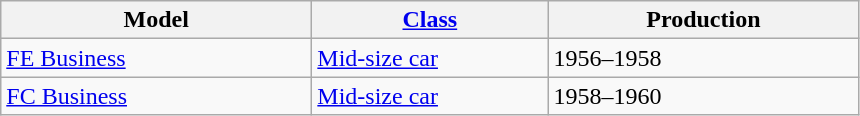<table class="wikitable">
<tr>
<th style="width:200px;">Model</th>
<th style="width:150px;"><a href='#'>Class</a></th>
<th style="width:200px;">Production</th>
</tr>
<tr>
<td valign="top"><a href='#'>FE Business</a></td>
<td valign="top"><a href='#'>Mid-size car</a></td>
<td valign="top">1956–1958</td>
</tr>
<tr>
<td valign="top"><a href='#'>FC Business</a></td>
<td valign="top"><a href='#'>Mid-size car</a></td>
<td valign="top">1958–1960</td>
</tr>
</table>
